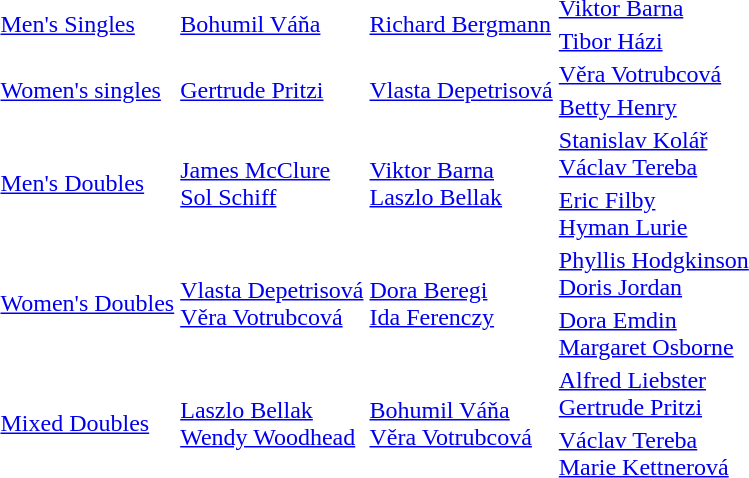<table>
<tr>
<td rowspan=2><a href='#'>Men's Singles</a></td>
<td rowspan=2> <a href='#'>Bohumil Váňa</a></td>
<td rowspan=2> <a href='#'>Richard Bergmann</a></td>
<td> <a href='#'>Viktor Barna</a></td>
</tr>
<tr>
<td> <a href='#'>Tibor Házi</a></td>
</tr>
<tr>
<td rowspan=2><a href='#'>Women's singles</a></td>
<td rowspan=2> <a href='#'>Gertrude Pritzi</a></td>
<td rowspan=2> <a href='#'>Vlasta Depetrisová</a></td>
<td> <a href='#'>Věra Votrubcová</a></td>
</tr>
<tr>
<td> <a href='#'>Betty Henry</a></td>
</tr>
<tr>
<td rowspan=2><a href='#'>Men's Doubles</a></td>
<td rowspan=2> <a href='#'>James McClure</a><br> <a href='#'>Sol Schiff</a></td>
<td rowspan=2> <a href='#'>Viktor Barna</a><br> <a href='#'>Laszlo Bellak</a></td>
<td> <a href='#'>Stanislav Kolář</a><br> <a href='#'>Václav Tereba</a></td>
</tr>
<tr>
<td> <a href='#'>Eric Filby</a><br> <a href='#'>Hyman Lurie</a></td>
</tr>
<tr>
<td rowspan=2><a href='#'>Women's Doubles</a></td>
<td rowspan=2> <a href='#'>Vlasta Depetrisová</a><br> <a href='#'>Věra Votrubcová</a></td>
<td rowspan=2> <a href='#'>Dora Beregi</a><br> <a href='#'>Ida Ferenczy</a></td>
<td> <a href='#'>Phyllis Hodgkinson</a><br> <a href='#'>Doris Jordan</a></td>
</tr>
<tr>
<td> <a href='#'>Dora Emdin</a><br> <a href='#'>Margaret Osborne</a></td>
</tr>
<tr>
<td rowspan=2><a href='#'>Mixed Doubles</a></td>
<td rowspan=2> <a href='#'>Laszlo Bellak</a><br> <a href='#'>Wendy Woodhead</a></td>
<td rowspan=2> <a href='#'>Bohumil Váňa</a><br> <a href='#'>Věra Votrubcová</a></td>
<td> <a href='#'>Alfred Liebster</a><br> <a href='#'>Gertrude Pritzi</a></td>
</tr>
<tr>
<td> <a href='#'>Václav Tereba</a><br> <a href='#'>Marie Kettnerová</a></td>
</tr>
</table>
